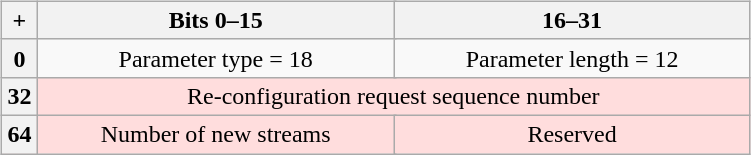<table align="right" width="40%">
<tr>
<td><br><table class="wikitable" style="margin: 0 auto; text-align: center; white-space: nowrap">
<tr>
<th>+</th>
<th colspan="16" width="50%">Bits 0–15</th>
<th colspan="16" width="50%">16–31</th>
</tr>
<tr>
<th>0</th>
<td colspan="16">Parameter type = 18</td>
<td colspan="16">Parameter length = 12</td>
</tr>
<tr bgcolor="FFDDDD">
<th>32</th>
<td colspan="32">Re-configuration request sequence number</td>
</tr>
<tr bgcolor="FFDDDD">
<th>64</th>
<td colspan="16">Number of new streams</td>
<td colspan="16">Reserved</td>
</tr>
</table>
</td>
</tr>
</table>
